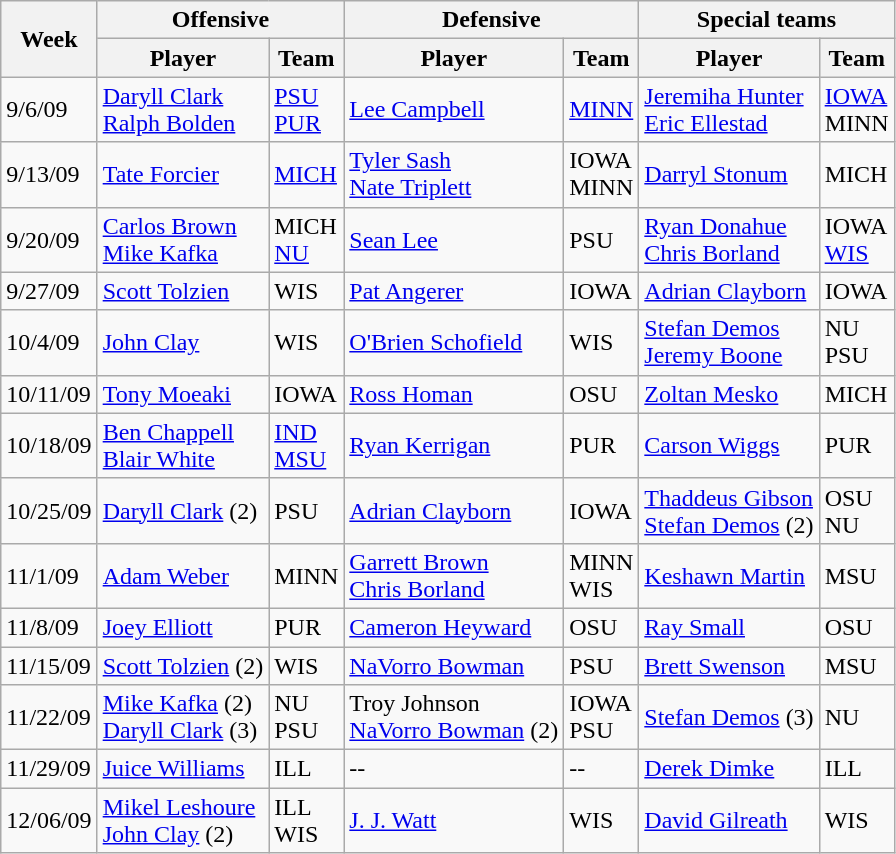<table class="wikitable" border="1">
<tr>
<th rowspan="2">Week</th>
<th colspan="2">Offensive</th>
<th colspan="2">Defensive</th>
<th colspan="2">Special teams</th>
</tr>
<tr>
<th>Player</th>
<th>Team</th>
<th>Player</th>
<th>Team</th>
<th>Player</th>
<th>Team</th>
</tr>
<tr>
<td>9/6/09</td>
<td><a href='#'>Daryll Clark</a><br><a href='#'>Ralph Bolden</a></td>
<td><a href='#'>PSU</a><br><a href='#'>PUR</a></td>
<td><a href='#'>Lee Campbell</a></td>
<td><a href='#'>MINN</a></td>
<td><a href='#'>Jeremiha Hunter</a><br><a href='#'>Eric Ellestad</a></td>
<td><a href='#'>IOWA</a><br>MINN</td>
</tr>
<tr>
<td>9/13/09</td>
<td><a href='#'>Tate Forcier</a></td>
<td><a href='#'>MICH</a></td>
<td><a href='#'>Tyler Sash</a><br><a href='#'>Nate Triplett</a></td>
<td>IOWA<br>MINN</td>
<td><a href='#'>Darryl Stonum</a></td>
<td>MICH</td>
</tr>
<tr>
<td>9/20/09</td>
<td><a href='#'>Carlos Brown</a><br><a href='#'>Mike Kafka</a></td>
<td>MICH<br><a href='#'>NU</a></td>
<td><a href='#'>Sean Lee</a></td>
<td>PSU</td>
<td><a href='#'>Ryan Donahue</a><br><a href='#'>Chris Borland</a></td>
<td>IOWA<br><a href='#'>WIS</a></td>
</tr>
<tr>
<td>9/27/09</td>
<td><a href='#'>Scott Tolzien</a></td>
<td>WIS</td>
<td><a href='#'>Pat Angerer</a></td>
<td>IOWA</td>
<td><a href='#'>Adrian Clayborn</a></td>
<td>IOWA</td>
</tr>
<tr>
<td>10/4/09</td>
<td><a href='#'>John Clay</a></td>
<td>WIS</td>
<td><a href='#'>O'Brien Schofield</a></td>
<td>WIS</td>
<td><a href='#'>Stefan Demos</a><br><a href='#'>Jeremy Boone</a></td>
<td>NU<br>PSU</td>
</tr>
<tr>
<td>10/11/09</td>
<td><a href='#'>Tony Moeaki</a></td>
<td>IOWA</td>
<td><a href='#'>Ross Homan</a></td>
<td>OSU</td>
<td><a href='#'>Zoltan Mesko</a></td>
<td>MICH</td>
</tr>
<tr>
<td>10/18/09</td>
<td><a href='#'>Ben Chappell</a><br><a href='#'>Blair White</a></td>
<td><a href='#'>IND</a><br><a href='#'>MSU</a></td>
<td><a href='#'>Ryan Kerrigan</a></td>
<td>PUR</td>
<td><a href='#'>Carson Wiggs</a></td>
<td>PUR</td>
</tr>
<tr>
<td>10/25/09</td>
<td><a href='#'>Daryll Clark</a> (2)</td>
<td>PSU</td>
<td><a href='#'>Adrian Clayborn</a></td>
<td>IOWA</td>
<td><a href='#'>Thaddeus Gibson</a><br><a href='#'>Stefan Demos</a> (2)</td>
<td>OSU<br>NU</td>
</tr>
<tr>
<td>11/1/09</td>
<td><a href='#'>Adam Weber</a></td>
<td>MINN</td>
<td><a href='#'>Garrett Brown</a><br><a href='#'>Chris Borland</a></td>
<td>MINN<br>WIS</td>
<td><a href='#'>Keshawn Martin</a></td>
<td>MSU</td>
</tr>
<tr>
<td>11/8/09</td>
<td><a href='#'>Joey Elliott</a></td>
<td>PUR</td>
<td><a href='#'>Cameron Heyward</a></td>
<td>OSU</td>
<td><a href='#'>Ray Small</a></td>
<td>OSU</td>
</tr>
<tr>
<td>11/15/09</td>
<td><a href='#'>Scott Tolzien</a> (2)</td>
<td>WIS</td>
<td><a href='#'>NaVorro Bowman</a></td>
<td>PSU</td>
<td><a href='#'>Brett Swenson</a></td>
<td>MSU</td>
</tr>
<tr>
<td>11/22/09</td>
<td><a href='#'>Mike Kafka</a> (2)<br><a href='#'>Daryll Clark</a> (3)</td>
<td>NU<br>PSU</td>
<td>Troy Johnson<br><a href='#'>NaVorro Bowman</a> (2)</td>
<td>IOWA<br>PSU</td>
<td><a href='#'>Stefan Demos</a> (3)</td>
<td>NU</td>
</tr>
<tr>
<td>11/29/09</td>
<td><a href='#'>Juice Williams</a></td>
<td>ILL</td>
<td>--</td>
<td>--</td>
<td><a href='#'>Derek Dimke</a></td>
<td>ILL</td>
</tr>
<tr>
<td>12/06/09</td>
<td><a href='#'>Mikel Leshoure</a><br><a href='#'>John Clay</a> (2)</td>
<td>ILL<br>WIS</td>
<td><a href='#'>J. J. Watt</a></td>
<td>WIS</td>
<td><a href='#'>David Gilreath</a></td>
<td>WIS</td>
</tr>
</table>
